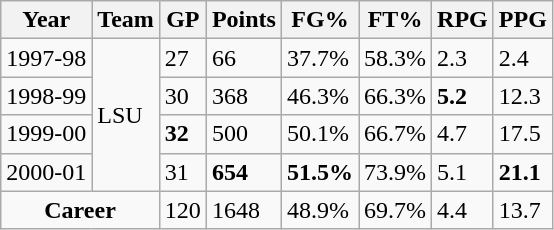<table class="wikitable sortable">
<tr>
<th>Year</th>
<th>Team</th>
<th>GP</th>
<th>Points</th>
<th>FG%</th>
<th>FT%</th>
<th>RPG</th>
<th>PPG</th>
</tr>
<tr>
<td>1997-98</td>
<td rowspan=4>LSU</td>
<td>27</td>
<td>66</td>
<td>37.7%</td>
<td>58.3%</td>
<td>2.3</td>
<td>2.4</td>
</tr>
<tr>
<td>1998-99</td>
<td>30</td>
<td>368</td>
<td>46.3%</td>
<td>66.3%</td>
<td><strong>5.2</strong></td>
<td>12.3</td>
</tr>
<tr>
<td>1999-00</td>
<td><strong>32</strong></td>
<td>500</td>
<td>50.1%</td>
<td>66.7%</td>
<td>4.7</td>
<td>17.5</td>
</tr>
<tr>
<td>2000-01</td>
<td>31</td>
<td><strong>654</strong></td>
<td><strong>51.5%</strong></td>
<td>73.9%</td>
<td>5.1</td>
<td><strong>21.1</strong></td>
</tr>
<tr class="sortbottom">
<td align=center colspan=2><strong>Career</strong></td>
<td>120</td>
<td>1648</td>
<td>48.9%</td>
<td>69.7%</td>
<td>4.4</td>
<td>13.7</td>
</tr>
</table>
